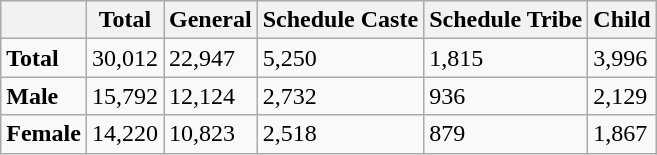<table class="wikitable sortable">
<tr>
<th></th>
<th>Total</th>
<th>General</th>
<th>Schedule Caste</th>
<th>Schedule Tribe</th>
<th>Child</th>
</tr>
<tr>
<td><strong>Total</strong></td>
<td>30,012</td>
<td>22,947</td>
<td>5,250</td>
<td>1,815</td>
<td>3,996</td>
</tr>
<tr>
<td><strong>Male</strong></td>
<td>15,792</td>
<td>12,124</td>
<td>2,732</td>
<td>936</td>
<td>2,129</td>
</tr>
<tr>
<td><strong>Female</strong></td>
<td>14,220</td>
<td>10,823</td>
<td>2,518</td>
<td>879</td>
<td>1,867</td>
</tr>
</table>
